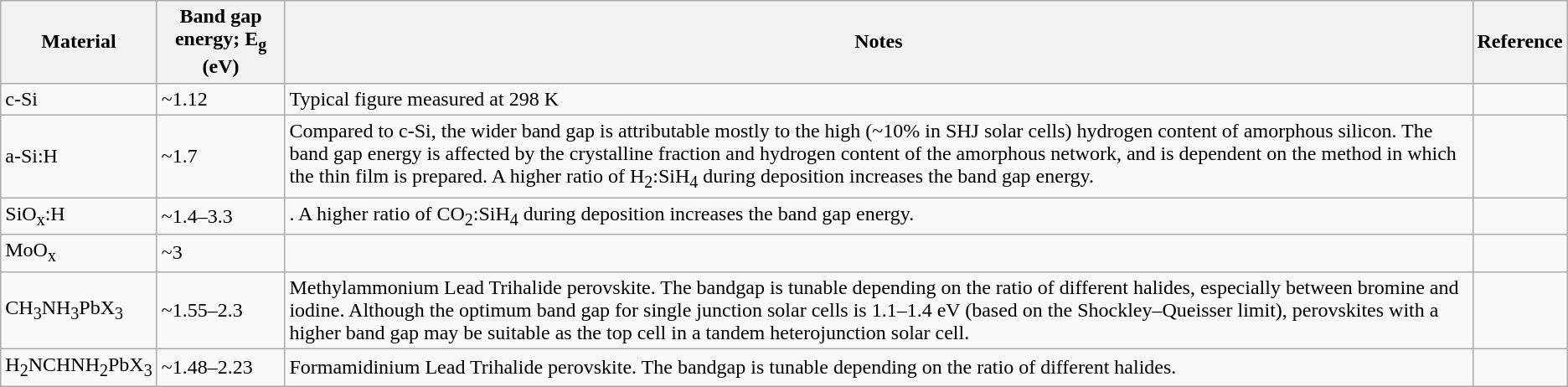<table class="wikitable">
<tr>
<th>Material</th>
<th>Band gap energy; E<sub>g</sub> (eV)</th>
<th>Notes</th>
<th>Reference</th>
</tr>
<tr>
<td>c-Si</td>
<td>~1.12</td>
<td>Typical figure measured at 298 K</td>
<td></td>
</tr>
<tr>
<td>a-Si:H</td>
<td>~1.7</td>
<td>Compared to c-Si, the wider band gap is attributable mostly to the high (~10% in SHJ solar cells) hydrogen content of amorphous silicon. The band gap energy is affected by the crystalline fraction and hydrogen content of the amorphous network, and is dependent on the method in which the thin film is prepared. A higher ratio of H<sub>2</sub>:SiH<sub>4</sub> during deposition increases the band gap energy.</td>
<td></td>
</tr>
<tr>
<td>SiO<sub>x</sub>:H</td>
<td>~1.4–3.3</td>
<td>. A higher ratio of CO<sub>2</sub>:SiH<sub>4</sub> during deposition increases the band gap energy.</td>
<td></td>
</tr>
<tr>
<td>MoO<sub>x</sub></td>
<td>~3</td>
<td></td>
<td></td>
</tr>
<tr>
<td>CH<sub>3</sub>NH<sub>3</sub>PbX<sub>3</sub></td>
<td>~1.55–2.3</td>
<td>Methylammonium Lead Trihalide perovskite. The bandgap is tunable depending on the ratio of different halides, especially between bromine and iodine. Although the optimum band gap for single junction solar cells is 1.1–1.4 eV (based on the Shockley–Queisser limit), perovskites with a higher band gap may be suitable as the top cell in a tandem heterojunction solar cell.</td>
<td></td>
</tr>
<tr>
<td>H<sub>2</sub>NCHNH<sub>2</sub>PbX<sub>3</sub></td>
<td>~1.48–2.23</td>
<td>Formamidinium Lead Trihalide perovskite. The bandgap is tunable depending on the ratio of different halides.</td>
<td></td>
</tr>
</table>
